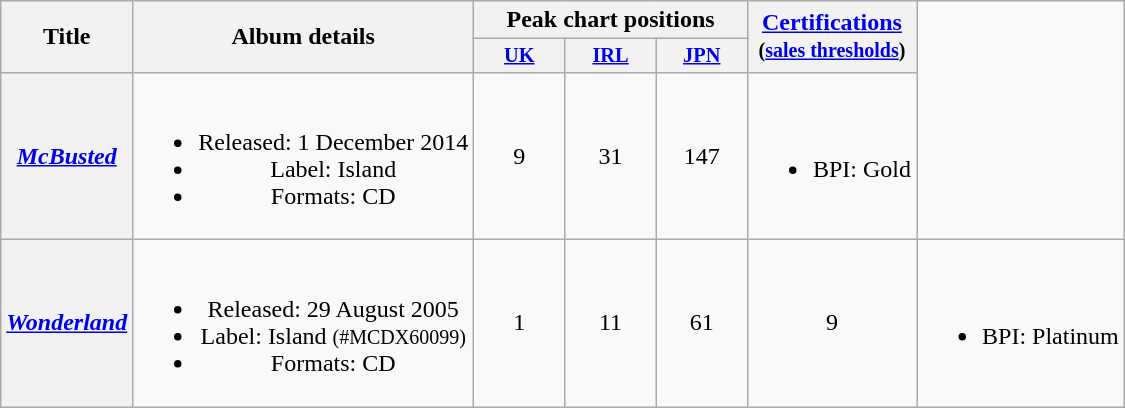<table class="wikitable plainrowheaders" style="text-align:center;">
<tr>
<th scope="col" rowspan="2">Title</th>
<th scope="col" rowspan="2">Album details</th>
<th scope="col" colspan="3">Peak chart positions</th>
<th scope="col" rowspan="2"><a href='#'>Certifications</a><br><small>(<a href='#'>sales thresholds</a>)</small></th>
</tr>
<tr>
<th style="width:4em;font-size:85%"><a href='#'>UK</a><br></th>
<th style="width:4em;font-size:85%"><a href='#'>IRL</a><br></th>
<th style="width:4em;font-size:85%"><a href='#'>JPN</a><br></th>
</tr>
<tr>
<th scope="row"><em><a href='#'>McBusted</a></em></th>
<td><br><ul><li>Released: 1 December 2014</li><li>Label: Island</li><li>Formats: CD</li></ul></td>
<td>9</td>
<td>31</td>
<td>147</td>
<td><br><ul><li>BPI: Gold</li></ul></td>
</tr>
<tr>
<th scope="row"><em><a href='#'>Wonderland</a></em></th>
<td><br><ul><li>Released: 29 August 2005</li><li>Label: Island <small>(#MCDX60099)</small></li><li>Formats: CD</li></ul></td>
<td>1</td>
<td>11</td>
<td>61</td>
<td>9</td>
<td><br><ul><li>BPI: Platinum</li></ul></td>
</tr>
</table>
